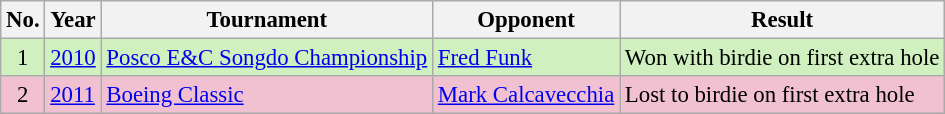<table class="wikitable" style="font-size:95%;">
<tr>
<th>No.</th>
<th>Year</th>
<th>Tournament</th>
<th>Opponent</th>
<th>Result</th>
</tr>
<tr style="background:#D0F0C0;">
<td align=center>1</td>
<td><a href='#'>2010</a></td>
<td><a href='#'>Posco E&C Songdo Championship</a></td>
<td> <a href='#'>Fred Funk</a></td>
<td>Won with birdie on first extra hole</td>
</tr>
<tr style="background:#F2C1D1;">
<td align=center>2</td>
<td><a href='#'>2011</a></td>
<td><a href='#'>Boeing Classic</a></td>
<td> <a href='#'>Mark Calcavecchia</a></td>
<td>Lost to birdie on first extra hole</td>
</tr>
</table>
